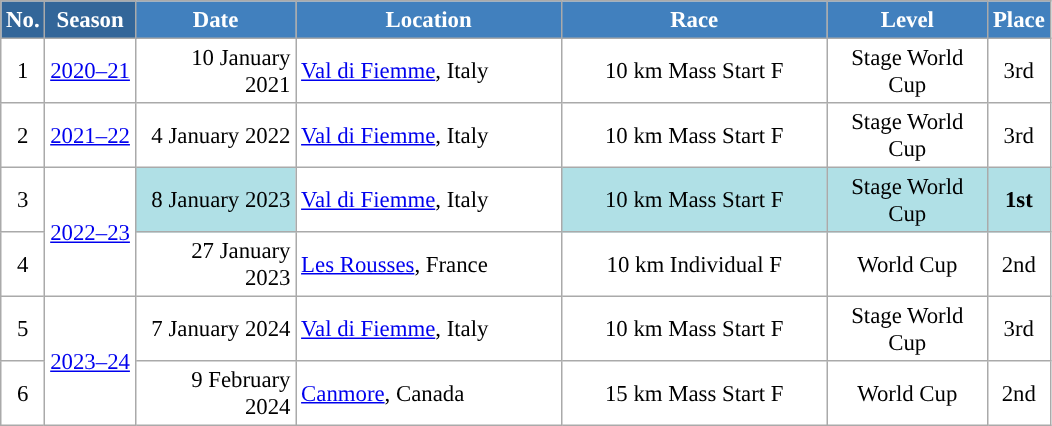<table class="wikitable sortable" style="font-size:95%; text-align:center; border:grey solid 1px; border-collapse:collapse; background:#ffffff;">
<tr style="background:#efefef;">
<th style="background-color:#369; color:white;">No.</th>
<th style="background-color:#369; color:white;">Season</th>
<th style="background-color:#4180be; color:white; width:100px;">Date</th>
<th style="background-color:#4180be; color:white; width:170px;">Location</th>
<th style="background-color:#4180be; color:white; width:170px;">Race</th>
<th style="background-color:#4180be; color:white; width:100px;">Level</th>
<th style="background-color:#4180be; color:white;">Place</th>
</tr>
<tr>
<td align=center>1</td>
<td rowspan=1 align=center><a href='#'>2020–21</a></td>
<td align=right>10 January 2021</td>
<td align=left> <a href='#'>Val di Fiemme</a>, Italy</td>
<td>10 km Mass Start F</td>
<td>Stage World Cup</td>
<td>3rd</td>
</tr>
<tr>
<td align=center>2</td>
<td rowspan=1 align=center><a href='#'>2021–22</a></td>
<td align=right>4 January 2022</td>
<td align=left> <a href='#'>Val di Fiemme</a>, Italy</td>
<td>10 km Mass Start F</td>
<td>Stage World Cup</td>
<td>3rd</td>
</tr>
<tr>
<td align=center>3</td>
<td rowspan=2 align=center><a href='#'>2022–23</a></td>
<td bgcolor="#BOEOE6" align=right>8 January 2023</td>
<td align=left> <a href='#'>Val di Fiemme</a>, Italy</td>
<td bgcolor="#BOEOE6">10 km  Mass Start F</td>
<td bgcolor="#BOEOE6">Stage World Cup</td>
<td bgcolor="#BOEOE6"><strong>1st</strong></td>
</tr>
<tr>
<td align=center>4</td>
<td align=right>27 January 2023</td>
<td align=left> <a href='#'>Les Rousses</a>, France</td>
<td>10 km Individual F</td>
<td>World Cup</td>
<td>2nd</td>
</tr>
<tr>
<td align=center>5</td>
<td rowspan=2 align=center><a href='#'>2023–24</a></td>
<td align=right>7 January 2024</td>
<td align=left> <a href='#'>Val di Fiemme</a>, Italy</td>
<td>10 km Mass Start F</td>
<td>Stage World Cup</td>
<td>3rd</td>
</tr>
<tr>
<td align=center>6</td>
<td align=right>9 February 2024</td>
<td align=left> <a href='#'>Canmore</a>, Canada</td>
<td>15 km Mass Start F</td>
<td>World Cup</td>
<td>2nd</td>
</tr>
</table>
